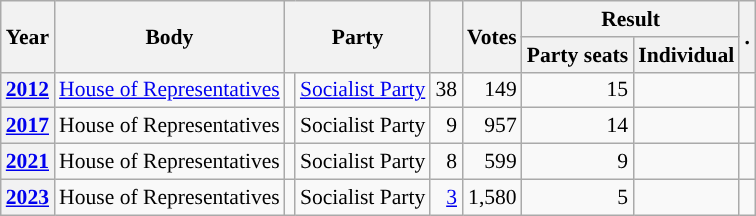<table class="wikitable plainrowheaders sortable" border=2 cellpadding=4 cellspacing=0 style="border: 1px #aaa solid; font-size: 90%; text-align:center;">
<tr>
<th scope="col" rowspan=2>Year</th>
<th scope="col" rowspan=2>Body</th>
<th scope="col" colspan=2 rowspan=2>Party</th>
<th scope="col" rowspan=2></th>
<th scope="col" rowspan=2>Votes</th>
<th scope="colgroup" colspan=2>Result</th>
<th scope="col" rowspan=2 class="unsortable">.</th>
</tr>
<tr>
<th scope="col">Party seats</th>
<th scope="col">Individual</th>
</tr>
<tr>
<th scope="row"><a href='#'>2012</a></th>
<td><a href='#'>House of Representatives</a></td>
<td style="background-color:"></td>
<td><a href='#'>Socialist Party</a></td>
<td style=text-align:right>38</td>
<td style=text-align:right>149</td>
<td style=text-align:right>15</td>
<td></td>
<td></td>
</tr>
<tr>
<th scope="row"><a href='#'>2017</a></th>
<td>House of Representatives</td>
<td style="background-color:"></td>
<td>Socialist Party</td>
<td style=text-align:right>9</td>
<td style=text-align:right>957</td>
<td style=text-align:right>14</td>
<td></td>
<td></td>
</tr>
<tr>
<th scope="row"><a href='#'>2021</a></th>
<td>House of Representatives</td>
<td style="background-color:"></td>
<td>Socialist Party</td>
<td style=text-align:right>8</td>
<td style=text-align:right>599</td>
<td style=text-align:right>9</td>
<td></td>
<td></td>
</tr>
<tr>
<th scope="row"><a href='#'>2023</a></th>
<td>House of Representatives</td>
<td style="background-color:"></td>
<td>Socialist Party</td>
<td style=text-align:right><a href='#'>3</a></td>
<td style=text-align:right>1,580</td>
<td style=text-align:right>5</td>
<td></td>
<td></td>
</tr>
</table>
